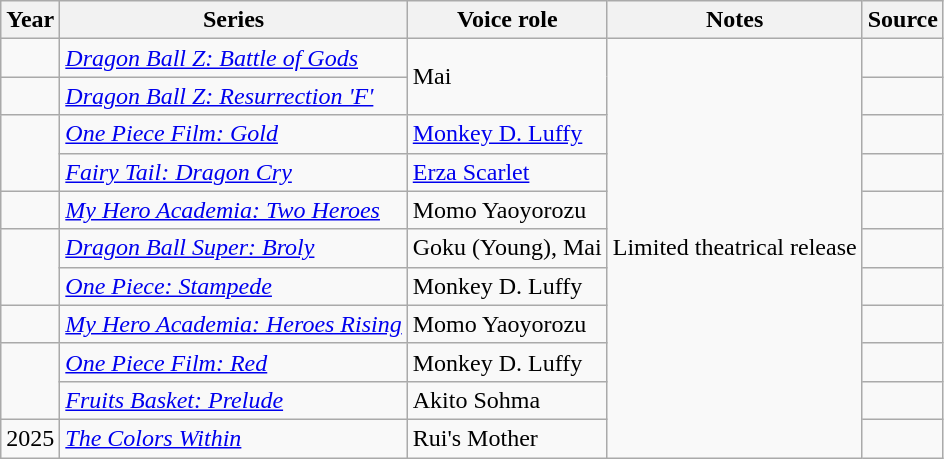<table class="wikitable sortable plainrowheaders">
<tr>
<th>Year </th>
<th>Series</th>
<th>Voice role</th>
<th class="unsortable">Notes </th>
<th class="unsortable">Source</th>
</tr>
<tr>
<td></td>
<td><em><a href='#'>Dragon Ball Z: Battle of Gods</a></em></td>
<td rowspan="2">Mai</td>
<td rowspan="11">Limited theatrical release</td>
<td></td>
</tr>
<tr>
<td></td>
<td><em><a href='#'>Dragon Ball Z: Resurrection 'F'</a></em></td>
<td></td>
</tr>
<tr>
<td rowspan="2"></td>
<td><em><a href='#'>One Piece Film: Gold</a></em></td>
<td><a href='#'>Monkey D. Luffy</a></td>
<td></td>
</tr>
<tr>
<td><em><a href='#'>Fairy Tail: Dragon Cry</a></em></td>
<td><a href='#'>Erza Scarlet</a></td>
<td></td>
</tr>
<tr>
<td></td>
<td><em><a href='#'>My Hero Academia: Two Heroes</a></em></td>
<td>Momo Yaoyorozu</td>
<td></td>
</tr>
<tr>
<td rowspan="2"></td>
<td><em><a href='#'>Dragon Ball Super: Broly</a></em></td>
<td>Goku (Young), Mai</td>
<td></td>
</tr>
<tr>
<td><em><a href='#'>One Piece: Stampede</a></em></td>
<td>Monkey D. Luffy</td>
<td></td>
</tr>
<tr>
<td></td>
<td><em><a href='#'>My Hero Academia: Heroes Rising</a></em></td>
<td>Momo Yaoyorozu</td>
<td></td>
</tr>
<tr>
<td rowspan="2"></td>
<td><em><a href='#'>One Piece Film: Red</a></em></td>
<td>Monkey D. Luffy</td>
<td></td>
</tr>
<tr>
<td><em><a href='#'>Fruits Basket: Prelude</a></em></td>
<td>Akito Sohma</td>
<td></td>
</tr>
<tr>
<td>2025</td>
<td><em><a href='#'>The Colors Within</a></em></td>
<td>Rui's Mother</td>
<td></td>
</tr>
</table>
